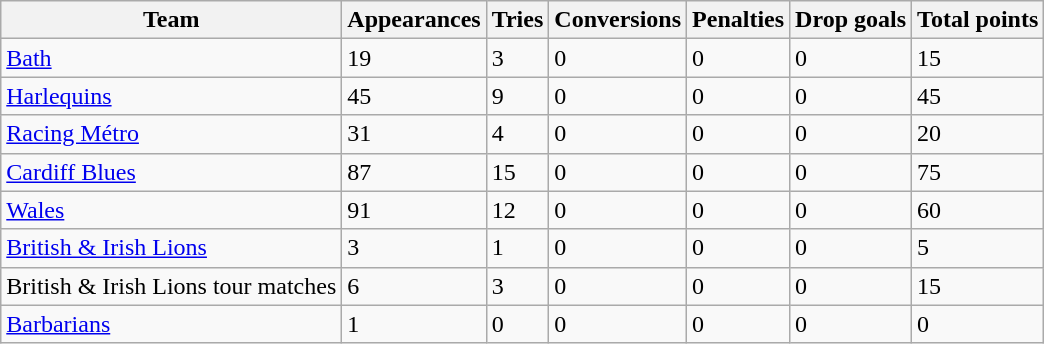<table class="wikitable">
<tr>
<th>Team</th>
<th>Appearances</th>
<th>Tries</th>
<th>Conversions</th>
<th>Penalties</th>
<th>Drop goals</th>
<th>Total points</th>
</tr>
<tr>
<td><a href='#'>Bath</a></td>
<td>19</td>
<td>3</td>
<td>0</td>
<td>0</td>
<td>0</td>
<td>15</td>
</tr>
<tr>
<td><a href='#'>Harlequins</a></td>
<td>45</td>
<td>9</td>
<td>0</td>
<td>0</td>
<td>0</td>
<td>45</td>
</tr>
<tr>
<td><a href='#'>Racing Métro</a></td>
<td>31</td>
<td>4</td>
<td>0</td>
<td>0</td>
<td>0</td>
<td>20</td>
</tr>
<tr>
<td><a href='#'>Cardiff Blues</a></td>
<td>87</td>
<td>15</td>
<td>0</td>
<td>0</td>
<td>0</td>
<td>75</td>
</tr>
<tr>
<td><a href='#'>Wales</a></td>
<td>91</td>
<td>12</td>
<td>0</td>
<td>0</td>
<td>0</td>
<td>60</td>
</tr>
<tr>
<td><a href='#'>British & Irish Lions</a></td>
<td>3</td>
<td>1</td>
<td>0</td>
<td>0</td>
<td>0</td>
<td>5</td>
</tr>
<tr>
<td>British & Irish Lions tour matches</td>
<td>6</td>
<td>3</td>
<td>0</td>
<td>0</td>
<td>0</td>
<td>15</td>
</tr>
<tr>
<td><a href='#'>Barbarians</a></td>
<td>1</td>
<td>0</td>
<td>0</td>
<td>0</td>
<td>0</td>
<td>0</td>
</tr>
</table>
